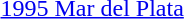<table>
<tr>
<td><a href='#'>1995 Mar del Plata</a><br></td>
<td></td>
<td></td>
<td></td>
</tr>
</table>
